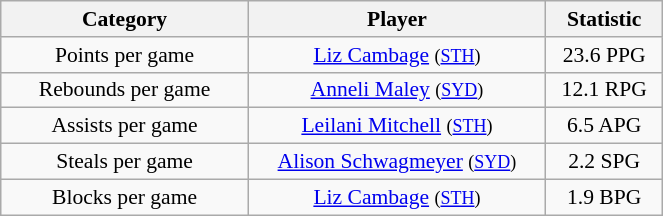<table class="wikitable" style="width: 35%; text-align:center; font-size:90%">
<tr>
<th width=25%>Category</th>
<th width=30%>Player</th>
<th width=10%>Statistic</th>
</tr>
<tr>
<td>Points per game</td>
<td><a href='#'>Liz Cambage</a> <small>(<a href='#'>STH</a>)</small></td>
<td>23.6 PPG</td>
</tr>
<tr>
<td>Rebounds per game</td>
<td><a href='#'>Anneli Maley</a> <small>(<a href='#'>SYD</a>)</small></td>
<td>12.1 RPG</td>
</tr>
<tr>
<td>Assists per game</td>
<td><a href='#'>Leilani Mitchell</a> <small>(<a href='#'>STH</a>)</small></td>
<td>6.5 APG</td>
</tr>
<tr>
<td>Steals per game</td>
<td><a href='#'>Alison Schwagmeyer</a> <small>(<a href='#'>SYD</a>)</small></td>
<td>2.2 SPG</td>
</tr>
<tr>
<td>Blocks per game</td>
<td><a href='#'>Liz Cambage</a> <small>(<a href='#'>STH</a>)</small></td>
<td>1.9 BPG</td>
</tr>
</table>
